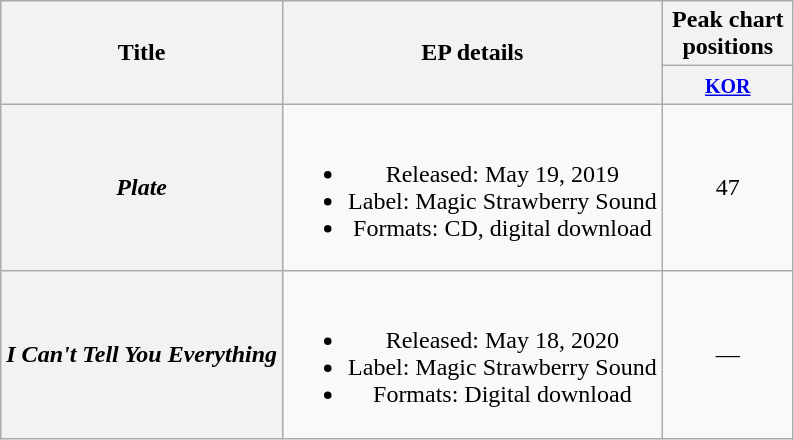<table class="wikitable plainrowheaders" style="text-align:center;">
<tr>
<th scope="col" rowspan="2">Title</th>
<th scope="col" rowspan="2">EP details</th>
<th scope="col" colspan="1" style="width:5em;">Peak chart positions</th>
</tr>
<tr>
<th><small><a href='#'>KOR</a></small><br></th>
</tr>
<tr>
<th scope="row"><em>Plate</em></th>
<td><br><ul><li>Released: May 19, 2019</li><li>Label: Magic Strawberry Sound</li><li>Formats: CD, digital download</li></ul></td>
<td>47</td>
</tr>
<tr>
<th scope="row"><em>I Can't Tell You Everything</em></th>
<td><br><ul><li>Released: May 18, 2020</li><li>Label: Magic Strawberry Sound</li><li>Formats: Digital download</li></ul></td>
<td>—</td>
</tr>
</table>
